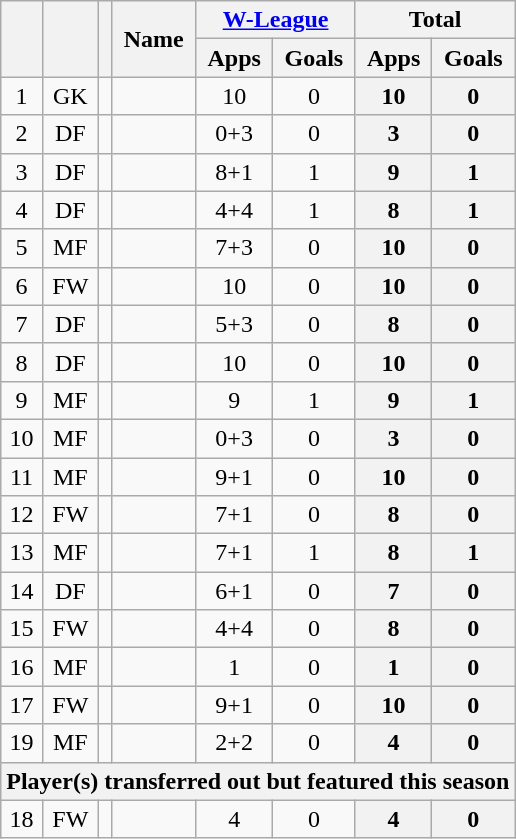<table class="wikitable sortable" style="text-align:center;">
<tr>
<th rowspan="2"></th>
<th rowspan="2"></th>
<th rowspan="2"></th>
<th rowspan="2">Name</th>
<th colspan="2"><a href='#'>W-League</a></th>
<th colspan="2">Total</th>
</tr>
<tr>
<th>Apps</th>
<th>Goals</th>
<th>Apps</th>
<th>Goals</th>
</tr>
<tr>
<td>1</td>
<td>GK</td>
<td></td>
<td align="left"><br></td>
<td>10</td>
<td>0<br></td>
<th>10</th>
<th>0</th>
</tr>
<tr>
<td>2</td>
<td>DF</td>
<td></td>
<td align="left"><br></td>
<td>0+3</td>
<td>0<br></td>
<th>3</th>
<th>0</th>
</tr>
<tr>
<td>3</td>
<td>DF</td>
<td></td>
<td align="left"><br></td>
<td>8+1</td>
<td>1<br></td>
<th>9</th>
<th>1</th>
</tr>
<tr>
<td>4</td>
<td>DF</td>
<td></td>
<td align="left"><br></td>
<td>4+4</td>
<td>1<br></td>
<th>8</th>
<th>1</th>
</tr>
<tr>
<td>5</td>
<td>MF</td>
<td></td>
<td align="left"><br></td>
<td>7+3</td>
<td>0<br></td>
<th>10</th>
<th>0</th>
</tr>
<tr>
<td>6</td>
<td>FW</td>
<td></td>
<td align="left"><br></td>
<td>10</td>
<td>0<br></td>
<th>10</th>
<th>0</th>
</tr>
<tr>
<td>7</td>
<td>DF</td>
<td></td>
<td align="left"><br></td>
<td>5+3</td>
<td>0<br></td>
<th>8</th>
<th>0</th>
</tr>
<tr>
<td>8</td>
<td>DF</td>
<td></td>
<td align="left"><br></td>
<td>10</td>
<td>0<br></td>
<th>10</th>
<th>0</th>
</tr>
<tr>
<td>9</td>
<td>MF</td>
<td></td>
<td align="left"><br></td>
<td>9</td>
<td>1<br></td>
<th>9</th>
<th>1</th>
</tr>
<tr>
<td>10</td>
<td>MF</td>
<td></td>
<td align="left"><br></td>
<td>0+3</td>
<td>0<br></td>
<th>3</th>
<th>0</th>
</tr>
<tr>
<td>11</td>
<td>MF</td>
<td></td>
<td align="left"><br></td>
<td>9+1</td>
<td>0<br></td>
<th>10</th>
<th>0</th>
</tr>
<tr>
<td>12</td>
<td>FW</td>
<td></td>
<td align="left"><br></td>
<td>7+1</td>
<td>0<br></td>
<th>8</th>
<th>0</th>
</tr>
<tr>
<td>13</td>
<td>MF</td>
<td></td>
<td align="left"><br></td>
<td>7+1</td>
<td>1<br></td>
<th>8</th>
<th>1</th>
</tr>
<tr>
<td>14</td>
<td>DF</td>
<td></td>
<td align="left"><br></td>
<td>6+1</td>
<td>0<br></td>
<th>7</th>
<th>0</th>
</tr>
<tr>
<td>15</td>
<td>FW</td>
<td></td>
<td align="left"><br></td>
<td>4+4</td>
<td>0<br></td>
<th>8</th>
<th>0</th>
</tr>
<tr>
<td>16</td>
<td>MF</td>
<td></td>
<td align="left"><br></td>
<td>1</td>
<td>0<br></td>
<th>1</th>
<th>0</th>
</tr>
<tr>
<td>17</td>
<td>FW</td>
<td></td>
<td align="left"><br></td>
<td>9+1</td>
<td>0<br></td>
<th>10</th>
<th>0</th>
</tr>
<tr>
<td>19</td>
<td>MF</td>
<td></td>
<td align="left"><br></td>
<td>2+2</td>
<td>0<br></td>
<th>4</th>
<th>0</th>
</tr>
<tr>
<th colspan="8">Player(s) transferred out but featured this season</th>
</tr>
<tr>
<td>18</td>
<td>FW</td>
<td></td>
<td align="left"><br></td>
<td>4</td>
<td>0<br></td>
<th>4</th>
<th>0</th>
</tr>
</table>
